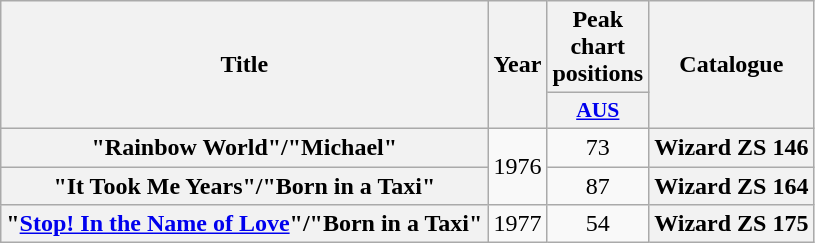<table class="wikitable plainrowheaders" style=text-align:center;>
<tr>
<th scope="col" rowspan="2">Title</th>
<th scope="col" rowspan="2">Year</th>
<th scope="col" colspan="1">Peak chart positions</th>
<th scope="col" rowspan="2">Catalogue</th>
</tr>
<tr>
<th scope="col" style="width:3em;font-size:90%;"><a href='#'>AUS</a><br></th>
</tr>
<tr>
<th scope="row">"Rainbow World"/"Michael"</th>
<td rowspan="2">1976</td>
<td>73</td>
<th scope="row">Wizard ZS 146</th>
</tr>
<tr>
<th scope="row">"It Took Me Years"/"Born in a Taxi"</th>
<td>87</td>
<th scope="row">Wizard ZS 164</th>
</tr>
<tr>
<th scope="row">"<a href='#'>Stop! In the Name of Love</a>"/"Born in a Taxi"</th>
<td rowspan="1">1977</td>
<td>54</td>
<th scope="row">Wizard ZS 175</th>
</tr>
</table>
